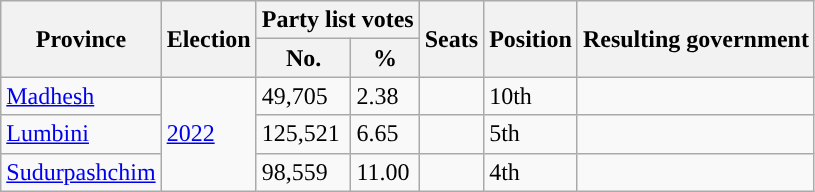<table class="wikitable">
<tr>
<th rowspan="2" style="background:">Province</th>
<th rowspan="2" style="background:">Election</th>
<th colspan="2" style="background:">Party list votes</th>
<th rowspan="2" style="background:">Seats</th>
<th rowspan="2" style="background:">Position</th>
<th rowspan="2" style="background:">Resulting government</th>
</tr>
<tr>
<th style="background:">No.</th>
<th style="background:">%</th>
</tr>
<tr>
<td><a href='#'>Madhesh</a></td>
<td rowspan="3"><a href='#'>2022</a></td>
<td>49,705</td>
<td>2.38</td>
<td></td>
<td>10th</td>
<td></td>
</tr>
<tr>
<td><a href='#'>Lumbini</a></td>
<td>125,521</td>
<td>6.65</td>
<td></td>
<td>5th</td>
<td></td>
</tr>
<tr>
<td><a href='#'>Sudurpashchim</a></td>
<td>98,559</td>
<td>11.00</td>
<td></td>
<td>4th</td>
<td></td>
</tr>
</table>
